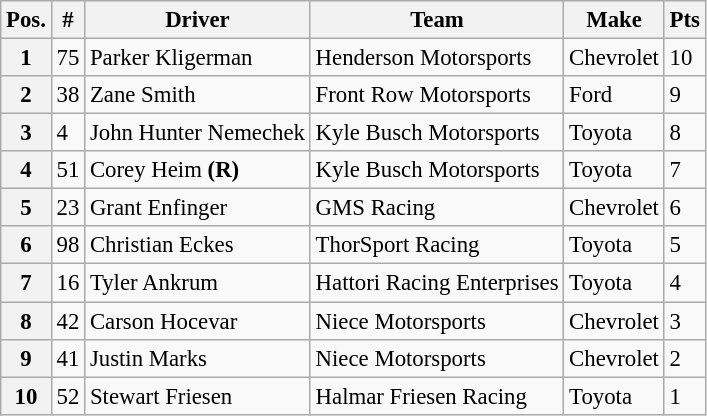<table class="wikitable" style="font-size:95%">
<tr>
<th>Pos.</th>
<th>#</th>
<th>Driver</th>
<th>Team</th>
<th>Make</th>
<th>Pts</th>
</tr>
<tr>
<th>1</th>
<td>75</td>
<td>Parker Kligerman</td>
<td>Henderson Motorsports</td>
<td>Chevrolet</td>
<td>10</td>
</tr>
<tr>
<th>2</th>
<td>38</td>
<td>Zane Smith</td>
<td>Front Row Motorsports</td>
<td>Ford</td>
<td>9</td>
</tr>
<tr>
<th>3</th>
<td>4</td>
<td>John Hunter Nemechek</td>
<td>Kyle Busch Motorsports</td>
<td>Toyota</td>
<td>8</td>
</tr>
<tr>
<th>4</th>
<td>51</td>
<td>Corey Heim <strong>(R)</strong></td>
<td>Kyle Busch Motorsports</td>
<td>Toyota</td>
<td>7</td>
</tr>
<tr>
<th>5</th>
<td>23</td>
<td>Grant Enfinger</td>
<td>GMS Racing</td>
<td>Chevrolet</td>
<td>6</td>
</tr>
<tr>
<th>6</th>
<td>98</td>
<td>Christian Eckes</td>
<td>ThorSport Racing</td>
<td>Toyota</td>
<td>5</td>
</tr>
<tr>
<th>7</th>
<td>16</td>
<td>Tyler Ankrum</td>
<td>Hattori Racing Enterprises</td>
<td>Toyota</td>
<td>4</td>
</tr>
<tr>
<th>8</th>
<td>42</td>
<td>Carson Hocevar</td>
<td>Niece Motorsports</td>
<td>Chevrolet</td>
<td>3</td>
</tr>
<tr>
<th>9</th>
<td>41</td>
<td>Justin Marks</td>
<td>Niece Motorsports</td>
<td>Chevrolet</td>
<td>2</td>
</tr>
<tr>
<th>10</th>
<td>52</td>
<td>Stewart Friesen</td>
<td>Halmar Friesen Racing</td>
<td>Toyota</td>
<td>1</td>
</tr>
</table>
